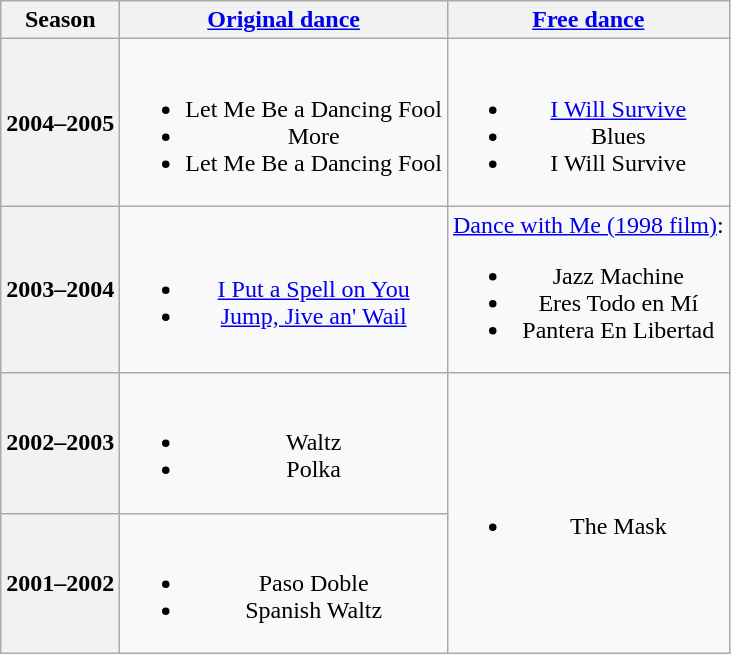<table class=wikitable style=text-align:center>
<tr>
<th>Season</th>
<th><a href='#'>Original dance</a></th>
<th><a href='#'>Free dance</a></th>
</tr>
<tr>
<th>2004–2005 <br> </th>
<td><br><ul><li> Let Me Be a Dancing Fool</li><li> More <br></li><li> Let Me Be a Dancing Fool</li></ul></td>
<td><br><ul><li><a href='#'>I Will Survive</a> <br></li><li>Blues <br></li><li>I Will Survive <br></li></ul></td>
</tr>
<tr>
<th>2003–2004 <br> </th>
<td><br><ul><li><a href='#'>I Put a Spell on You</a> <br></li><li><a href='#'>Jump, Jive an' Wail</a> <br></li></ul></td>
<td><a href='#'>Dance with Me (1998 film)</a>:<br><ul><li>Jazz Machine <br></li><li>Eres Todo en Mí <br></li><li>Pantera En Libertad <br></li></ul></td>
</tr>
<tr>
<th>2002–2003 <br> </th>
<td><br><ul><li>Waltz <br></li><li>Polka <br></li></ul></td>
<td rowspan=2><br><ul><li>The Mask</li></ul></td>
</tr>
<tr>
<th>2001–2002 <br> </th>
<td><br><ul><li>Paso Doble</li><li>Spanish Waltz</li></ul></td>
</tr>
</table>
